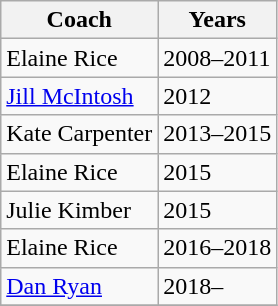<table class="wikitable collapsible">
<tr>
<th>Coach</th>
<th>Years</th>
</tr>
<tr>
<td> Elaine Rice</td>
<td>2008–2011</td>
</tr>
<tr>
<td> <a href='#'>Jill McIntosh</a></td>
<td>2012</td>
</tr>
<tr>
<td> Kate Carpenter</td>
<td>2013–2015</td>
</tr>
<tr>
<td> Elaine Rice</td>
<td>2015</td>
</tr>
<tr>
<td> Julie Kimber</td>
<td>2015</td>
</tr>
<tr>
<td> Elaine Rice</td>
<td>2016–2018</td>
</tr>
<tr>
<td> <a href='#'>Dan Ryan</a></td>
<td>2018–</td>
</tr>
<tr>
</tr>
</table>
